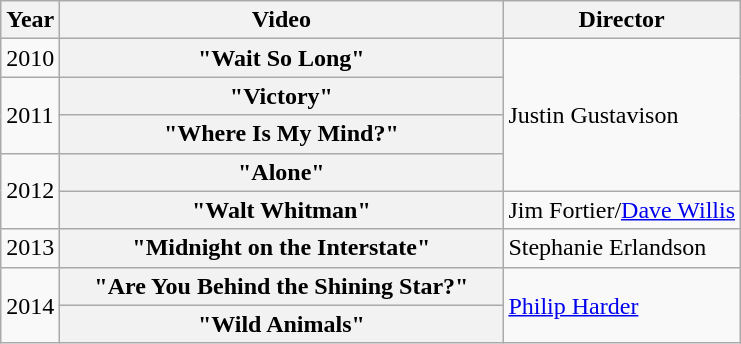<table class="wikitable plainrowheaders">
<tr>
<th>Year</th>
<th style="width:18em;">Video</th>
<th>Director</th>
</tr>
<tr>
<td>2010</td>
<th scope="row">"Wait So Long"</th>
<td rowspan="4">Justin Gustavison</td>
</tr>
<tr>
<td rowspan="2">2011</td>
<th scope="row">"Victory"</th>
</tr>
<tr>
<th scope="row">"Where Is My Mind?"</th>
</tr>
<tr>
<td rowspan="2">2012</td>
<th scope="row">"Alone"</th>
</tr>
<tr>
<th scope="row">"Walt Whitman"</th>
<td>Jim Fortier/<a href='#'>Dave Willis</a></td>
</tr>
<tr>
<td>2013</td>
<th scope="row">"Midnight on the Interstate"</th>
<td>Stephanie Erlandson</td>
</tr>
<tr>
<td rowspan="2">2014</td>
<th scope="row">"Are You Behind the Shining Star?"</th>
<td rowspan="2"><a href='#'>Philip Harder</a></td>
</tr>
<tr>
<th scope="row">"Wild Animals"</th>
</tr>
</table>
